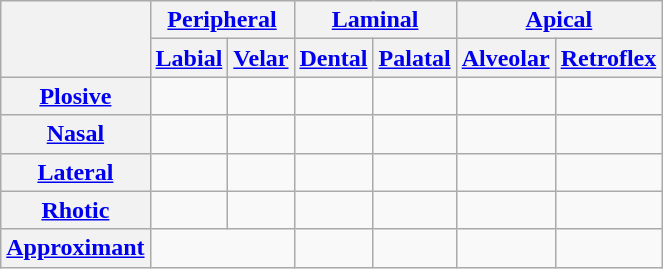<table class="wikitable" style="text-align:center;">
<tr>
<th rowspan="2"></th>
<th colspan="2"><a href='#'>Peripheral</a></th>
<th colspan="2"><a href='#'>Laminal</a></th>
<th colspan="2"><a href='#'>Apical</a></th>
</tr>
<tr>
<th><a href='#'>Labial</a></th>
<th><a href='#'>Velar</a></th>
<th><a href='#'>Dental</a></th>
<th><a href='#'>Palatal</a></th>
<th><a href='#'>Alveolar</a></th>
<th><a href='#'>Retroflex</a></th>
</tr>
<tr>
<th><a href='#'>Plosive</a></th>
<td> </td>
<td> </td>
<td> </td>
<td> </td>
<td> </td>
<td></td>
</tr>
<tr>
<th><a href='#'>Nasal</a></th>
<td> </td>
<td> </td>
<td> </td>
<td> </td>
<td> </td>
<td></td>
</tr>
<tr>
<th><a href='#'>Lateral</a></th>
<td></td>
<td></td>
<td></td>
<td></td>
<td> </td>
<td></td>
</tr>
<tr>
<th><a href='#'>Rhotic</a></th>
<td></td>
<td></td>
<td></td>
<td></td>
<td> </td>
<td></td>
</tr>
<tr>
<th><a href='#'>Approximant</a></th>
<td colspan=2> </td>
<td></td>
<td> </td>
<td></td>
<td> </td>
</tr>
</table>
